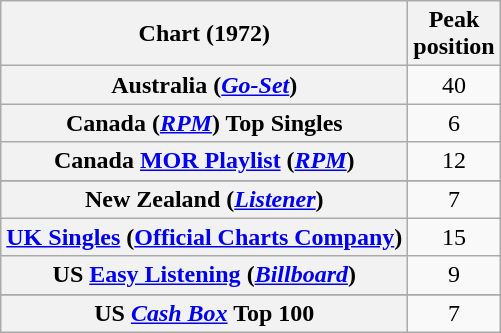<table class="wikitable sortable plainrowheaders">
<tr>
<th>Chart (1972)</th>
<th>Peak<br>position</th>
</tr>
<tr>
<th scope="row">Australia (<em><a href='#'>Go-Set</a></em>)</th>
<td style="text-align:center;">40</td>
</tr>
<tr>
<th scope="row">Canada (<em><a href='#'>RPM</a></em>) Top Singles</th>
<td style="text-align:center;">6</td>
</tr>
<tr>
<th scope="row">Canada <a href='#'>MOR Playlist</a> (<em><a href='#'>RPM</a></em>)</th>
<td style="text-align:center;">12</td>
</tr>
<tr>
</tr>
<tr>
</tr>
<tr>
<th scope="row">New Zealand (<em><a href='#'>Listener</a></em>)</th>
<td style="text-align:center;">7</td>
</tr>
<tr>
<th scope="row"><a href='#'>UK Singles</a> (<a href='#'>Official Charts Company</a>)</th>
<td style="text-align:center;">15</td>
</tr>
<tr>
<th scope="row">US <a href='#'>Easy Listening</a> (<em><a href='#'>Billboard</a></em>)</th>
<td style="text-align:center;">9</td>
</tr>
<tr>
</tr>
<tr>
<th scope="row">US <a href='#'><em>Cash Box</em></a> Top 100</th>
<td style="text-align:center;">7</td>
</tr>
</table>
